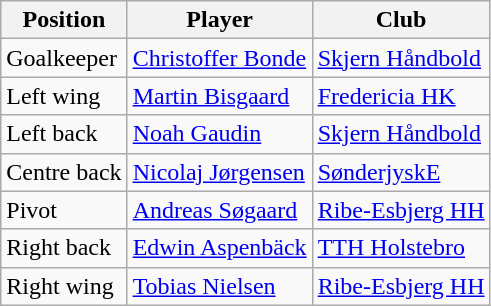<table class="wikitable sortable">
<tr>
<th>Position</th>
<th>Player</th>
<th>Club</th>
</tr>
<tr>
<td>Goalkeeper</td>
<td> <a href='#'>Christoffer Bonde</a></td>
<td><a href='#'>Skjern Håndbold</a></td>
</tr>
<tr>
<td>Left wing</td>
<td> <a href='#'>Martin Bisgaard</a></td>
<td><a href='#'>Fredericia HK</a></td>
</tr>
<tr>
<td>Left back</td>
<td> <a href='#'>Noah Gaudin</a></td>
<td><a href='#'>Skjern Håndbold</a></td>
</tr>
<tr>
<td>Centre back</td>
<td> <a href='#'>Nicolaj Jørgensen</a></td>
<td><a href='#'>SønderjyskE</a></td>
</tr>
<tr>
<td>Pivot</td>
<td> <a href='#'>Andreas Søgaard</a></td>
<td><a href='#'>Ribe-Esbjerg HH</a></td>
</tr>
<tr>
<td>Right back</td>
<td> <a href='#'>Edwin Aspenbäck</a></td>
<td><a href='#'>TTH Holstebro</a></td>
</tr>
<tr>
<td>Right wing</td>
<td> <a href='#'>Tobias Nielsen</a></td>
<td><a href='#'>Ribe-Esbjerg HH</a></td>
</tr>
</table>
